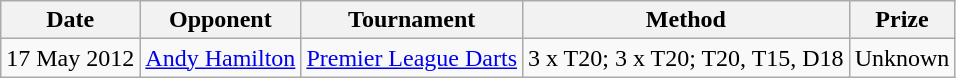<table class="wikitable">
<tr>
<th>Date</th>
<th>Opponent</th>
<th>Tournament</th>
<th>Method</th>
<th>Prize</th>
</tr>
<tr>
<td>17 May 2012</td>
<td> <a href='#'>Andy Hamilton</a></td>
<td><a href='#'>Premier League Darts</a></td>
<td>3 x T20; 3 x T20; T20, T15, D18</td>
<td>Unknown</td>
</tr>
</table>
